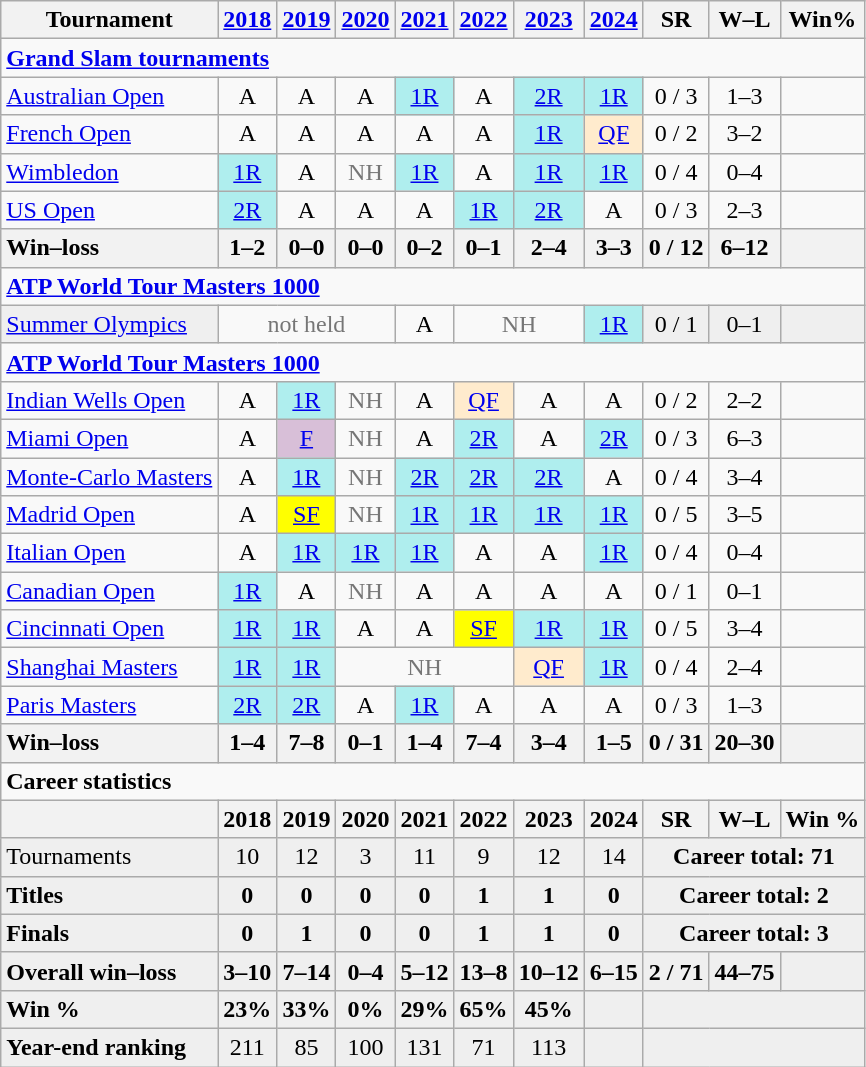<table class=wikitable style=text-align:center>
<tr>
<th>Tournament</th>
<th><a href='#'>2018</a></th>
<th><a href='#'>2019</a></th>
<th><a href='#'>2020</a></th>
<th><a href='#'>2021</a></th>
<th><a href='#'>2022</a></th>
<th><a href='#'>2023</a></th>
<th><a href='#'>2024</a></th>
<th>SR</th>
<th>W–L</th>
<th>Win%</th>
</tr>
<tr>
<td colspan="11" align="left"><a href='#'><strong>Grand Slam tournaments</strong></a></td>
</tr>
<tr>
<td align=left><a href='#'>Australian Open</a></td>
<td>A</td>
<td>A</td>
<td>A</td>
<td style=background:#afeeee><a href='#'>1R</a></td>
<td>A</td>
<td style=background:#afeeee><a href='#'>2R</a></td>
<td style=background:#afeeee><a href='#'>1R</a></td>
<td>0 / 3</td>
<td>1–3</td>
<td></td>
</tr>
<tr>
<td align=left><a href='#'>French Open</a></td>
<td>A</td>
<td>A</td>
<td>A</td>
<td>A</td>
<td>A</td>
<td style=background:#afeeee><a href='#'>1R</a></td>
<td style=background:#ffebcd><a href='#'>QF</a></td>
<td>0 / 2</td>
<td>3–2</td>
<td></td>
</tr>
<tr>
<td align=left><a href='#'>Wimbledon</a></td>
<td style=background:#afeeee><a href='#'>1R</a></td>
<td>A</td>
<td style=color:#767676>NH</td>
<td style=background:#afeeee><a href='#'>1R</a></td>
<td>A</td>
<td style=background:#afeeee><a href='#'>1R</a></td>
<td style=background:#afeeee><a href='#'>1R</a></td>
<td>0 / 4</td>
<td>0–4</td>
<td></td>
</tr>
<tr>
<td align=left><a href='#'>US Open</a></td>
<td style=background:#afeeee><a href='#'>2R</a></td>
<td>A</td>
<td>A</td>
<td>A</td>
<td style=background:#afeeee><a href='#'>1R</a></td>
<td style=background:#afeeee><a href='#'>2R</a></td>
<td>A</td>
<td>0 / 3</td>
<td>2–3</td>
<td></td>
</tr>
<tr>
<th style=text-align:left>Win–loss</th>
<th>1–2</th>
<th>0–0</th>
<th>0–0</th>
<th>0–2</th>
<th>0–1</th>
<th>2–4</th>
<th>3–3</th>
<th>0 / 12</th>
<th>6–12</th>
<th></th>
</tr>
<tr>
<td colspan=11 align="left"><strong><a href='#'>ATP World Tour Masters 1000</a></strong></td>
</tr>
<tr>
<td bgcolor=efefef align=left><a href='#'>Summer Olympics</a></td>
<td colspan=3 style=color:#767676>not held</td>
<td>A</td>
<td colspan=2 style=color:#767676>NH</td>
<td bgcolor=afeeee><a href='#'>1R</a></td>
<td bgcolor=efefef>0 / 1</td>
<td bgcolor=efefef>0–1</td>
<td bgcolor=efefef></td>
</tr>
<tr>
<td colspan=11 align="left"><strong><a href='#'>ATP World Tour Masters 1000</a></strong></td>
</tr>
<tr>
<td align=left><a href='#'>Indian Wells Open</a></td>
<td>A</td>
<td style=background:#afeeee><a href='#'>1R</a></td>
<td style=color:#767676>NH</td>
<td>A</td>
<td style=background:#ffebcd><a href='#'>QF</a></td>
<td>A</td>
<td>A</td>
<td>0 / 2</td>
<td>2–2</td>
<td></td>
</tr>
<tr>
<td align=left><a href='#'>Miami Open</a></td>
<td>A</td>
<td style=background:thistle><a href='#'>F</a></td>
<td style=color:#767676>NH</td>
<td>A</td>
<td style=background:#afeeee><a href='#'>2R</a></td>
<td>A</td>
<td style=background:#afeeee><a href='#'>2R</a></td>
<td>0 / 3</td>
<td>6–3</td>
<td></td>
</tr>
<tr>
<td align=left><a href='#'>Monte-Carlo Masters</a></td>
<td>A</td>
<td style=background:#afeeee><a href='#'>1R</a></td>
<td style=color:#767676>NH</td>
<td style=background:#afeeee><a href='#'>2R</a></td>
<td style=background:#afeeee><a href='#'>2R</a></td>
<td style=background:#afeeee><a href='#'>2R</a></td>
<td>A</td>
<td>0 / 4</td>
<td>3–4</td>
<td></td>
</tr>
<tr>
<td align=left><a href='#'>Madrid Open</a></td>
<td>A</td>
<td style=background:yellow><a href='#'>SF</a></td>
<td style=color:#767676>NH</td>
<td style=background:#afeeee><a href='#'>1R</a></td>
<td style=background:#afeeee><a href='#'>1R</a></td>
<td style=background:#afeeee><a href='#'>1R</a></td>
<td style=background:#afeeee><a href='#'>1R</a></td>
<td>0 / 5</td>
<td>3–5</td>
<td></td>
</tr>
<tr>
<td align=left><a href='#'>Italian Open</a></td>
<td>A</td>
<td style=background:#afeeee><a href='#'>1R</a></td>
<td style=background:#afeeee><a href='#'>1R</a></td>
<td style=background:#afeeee><a href='#'>1R</a></td>
<td>A</td>
<td>A</td>
<td style=background:#afeeee><a href='#'>1R</a></td>
<td>0 / 4</td>
<td>0–4</td>
<td></td>
</tr>
<tr>
<td align=left><a href='#'>Canadian Open</a></td>
<td style=background:#afeeee><a href='#'>1R</a></td>
<td>A</td>
<td style=color:#767676>NH</td>
<td>A</td>
<td>A</td>
<td>A</td>
<td>A</td>
<td>0 / 1</td>
<td>0–1</td>
<td></td>
</tr>
<tr>
<td align=left><a href='#'>Cincinnati Open</a></td>
<td style=background:#afeeee><a href='#'>1R</a></td>
<td style=background:#afeeee><a href='#'>1R</a></td>
<td>A</td>
<td>A</td>
<td style=background:yellow><a href='#'>SF</a></td>
<td style=background:#afeeee><a href='#'>1R</a></td>
<td style=background:#afeeee><a href='#'>1R</a></td>
<td>0 / 5</td>
<td>3–4</td>
<td></td>
</tr>
<tr>
<td align=left><a href='#'>Shanghai Masters</a></td>
<td style=background:#afeeee><a href='#'>1R</a></td>
<td style=background:#afeeee><a href='#'>1R</a></td>
<td colspan=3 style=color:#767676>NH</td>
<td style=background:#ffebcd><a href='#'>QF</a></td>
<td style=background:#afeeee><a href='#'>1R</a></td>
<td>0 / 4</td>
<td>2–4</td>
<td></td>
</tr>
<tr>
<td align=left><a href='#'>Paris Masters</a></td>
<td style=background:#afeeee><a href='#'>2R</a></td>
<td style=background:#afeeee><a href='#'>2R</a></td>
<td>A</td>
<td style=background:#afeeee><a href='#'>1R</a></td>
<td>A</td>
<td>A</td>
<td>A</td>
<td>0 / 3</td>
<td>1–3</td>
<td></td>
</tr>
<tr>
<th style=text-align:left>Win–loss</th>
<th>1–4</th>
<th>7–8</th>
<th>0–1</th>
<th>1–4</th>
<th>7–4</th>
<th>3–4</th>
<th>1–5</th>
<th>0 / 31</th>
<th>20–30</th>
<th></th>
</tr>
<tr>
<td colspan="11" align="left"><strong>Career statistics</strong></td>
</tr>
<tr>
<th></th>
<th>2018</th>
<th>2019</th>
<th>2020</th>
<th>2021</th>
<th>2022</th>
<th>2023</th>
<th>2024</th>
<th>SR</th>
<th>W–L</th>
<th>Win %</th>
</tr>
<tr bgcolor=efefef>
<td align=left>Tournaments</td>
<td>10</td>
<td>12</td>
<td>3</td>
<td>11</td>
<td>9</td>
<td>12</td>
<td>14</td>
<td colspan=3><strong>Career total: 71</strong></td>
</tr>
<tr style=font-weight:bold;background:#efefef>
<td align=left>Titles</td>
<td>0</td>
<td>0</td>
<td>0</td>
<td>0</td>
<td>1</td>
<td>1</td>
<td>0</td>
<td colspan=3>Career total: 2</td>
</tr>
<tr style=font-weight:bold;background:#efefef>
<td align=left>Finals</td>
<td>0</td>
<td>1</td>
<td>0</td>
<td>0</td>
<td>1</td>
<td>1</td>
<td>0</td>
<td colspan=3>Career total: 3</td>
</tr>
<tr style=font-weight:bold;background:#efefef>
<td align=left>Overall win–loss</td>
<td>3–10</td>
<td>7–14</td>
<td>0–4</td>
<td>5–12</td>
<td>13–8</td>
<td>10–12</td>
<td>6–15</td>
<td>2 / 71</td>
<td>44–75</td>
<td></td>
</tr>
<tr style=font-weight:bold;background:#efefef>
<td align=left>Win %</td>
<td>23%</td>
<td>33%</td>
<td>0%</td>
<td>29%</td>
<td>65%</td>
<td>45%</td>
<td></td>
<td colspan=3></td>
</tr>
<tr bgcolor=efefef>
<td align=left><strong>Year-end ranking</strong></td>
<td>211</td>
<td>85</td>
<td>100</td>
<td>131</td>
<td>71</td>
<td>113</td>
<td></td>
<td colspan=3></td>
</tr>
</table>
